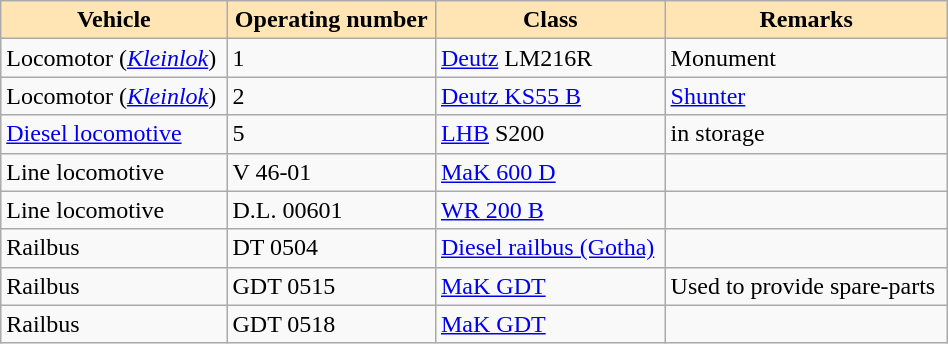<table class="wikitable sortable" width="50%">
<tr>
<th style="background: #FFE5B4;">Vehicle</th>
<th style="background: #FFE5B4;">Operating number</th>
<th style="background: #FFE5B4;">Class</th>
<th style="background: #FFE5B4;">Remarks</th>
</tr>
<tr>
<td>Locomotor (<em><a href='#'>Kleinlok</a></em>)</td>
<td>1</td>
<td><a href='#'>Deutz</a> LM216R</td>
<td>Monument</td>
</tr>
<tr>
<td>Locomotor (<em><a href='#'>Kleinlok</a></em>)</td>
<td>2</td>
<td><a href='#'>Deutz KS55 B</a></td>
<td><a href='#'>Shunter</a></td>
</tr>
<tr>
<td><a href='#'>Diesel locomotive</a></td>
<td>5</td>
<td><a href='#'>LHB</a> S200</td>
<td>in storage</td>
</tr>
<tr>
<td>Line locomotive</td>
<td>V 46-01</td>
<td><a href='#'>MaK 600 D</a></td>
<td></td>
</tr>
<tr>
<td>Line locomotive</td>
<td>D.L. 00601</td>
<td><a href='#'>WR 200 B</a></td>
<td></td>
</tr>
<tr>
<td>Railbus</td>
<td>DT 0504</td>
<td><a href='#'>Diesel railbus (Gotha)</a></td>
<td></td>
</tr>
<tr>
<td>Railbus</td>
<td>GDT 0515</td>
<td><a href='#'>MaK GDT</a></td>
<td>Used to provide spare-parts</td>
</tr>
<tr>
<td>Railbus</td>
<td>GDT 0518</td>
<td><a href='#'>MaK GDT</a></td>
<td></td>
</tr>
</table>
